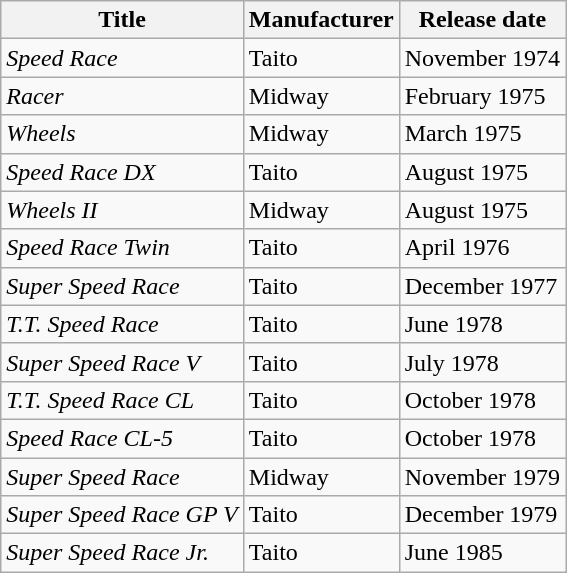<table class="wikitable sortable">
<tr>
<th>Title</th>
<th>Manufacturer</th>
<th>Release date</th>
</tr>
<tr>
<td><em>Speed Race</em></td>
<td>Taito</td>
<td>November 1974</td>
</tr>
<tr>
<td><em>Racer</em></td>
<td>Midway</td>
<td>February 1975</td>
</tr>
<tr>
<td><em>Wheels</em></td>
<td>Midway</td>
<td>March 1975</td>
</tr>
<tr>
<td><em>Speed Race DX</em></td>
<td>Taito</td>
<td>August 1975</td>
</tr>
<tr>
<td><em>Wheels II</em></td>
<td>Midway</td>
<td>August 1975</td>
</tr>
<tr>
<td><em>Speed Race Twin</em></td>
<td>Taito</td>
<td>April 1976</td>
</tr>
<tr>
<td><em>Super Speed Race</em></td>
<td>Taito</td>
<td>December 1977</td>
</tr>
<tr>
<td><em>T.T. Speed Race</em></td>
<td>Taito</td>
<td>June 1978</td>
</tr>
<tr>
<td><em>Super Speed Race V</em></td>
<td>Taito</td>
<td>July 1978</td>
</tr>
<tr>
<td><em>T.T. Speed Race CL</em></td>
<td>Taito</td>
<td>October 1978</td>
</tr>
<tr>
<td><em>Speed Race CL-5</em></td>
<td>Taito</td>
<td>October 1978</td>
</tr>
<tr>
<td><em>Super Speed Race</em></td>
<td>Midway</td>
<td>November 1979</td>
</tr>
<tr>
<td><em>Super Speed Race GP V</em></td>
<td>Taito</td>
<td>December 1979</td>
</tr>
<tr>
<td><em>Super Speed Race Jr.</em></td>
<td>Taito</td>
<td>June 1985</td>
</tr>
</table>
